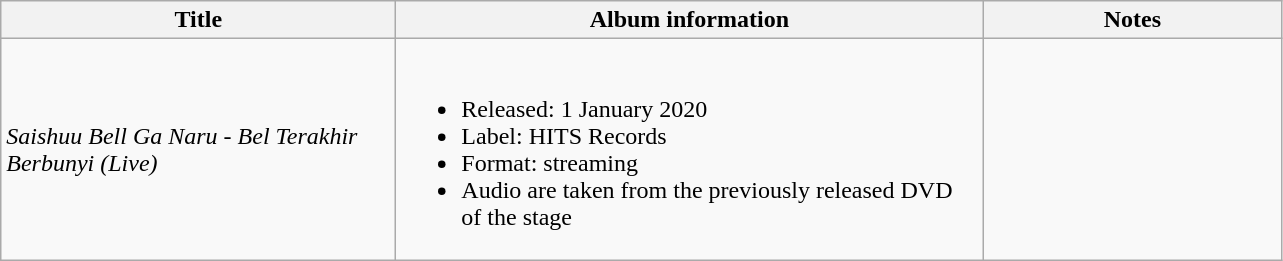<table class="wikitable" align="center">
<tr>
<th style="width:16em;">Title</th>
<th style="width:24em;">Album information</th>
<th style="width:12em;">Notes</th>
</tr>
<tr>
<td><em>Saishuu Bell Ga Naru - Bel Terakhir Berbunyi (Live)</em></td>
<td><br><ul><li>Released: 1 January 2020</li><li>Label: HITS Records</li><li>Format: streaming</li><li>Audio are taken from the previously released DVD of the stage</li></ul></td>
<td></td>
</tr>
</table>
